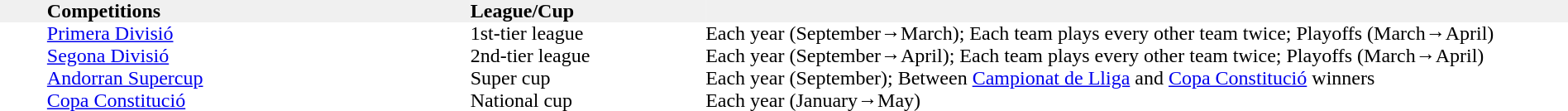<table width="100%" cellspacing="0" cellpadding="0">
<tr bgcolor="F0F0F0">
<th width="3%" align="left"></th>
<th width="27%" align="left">Competitions</th>
<th width="15%" align="left">League/Cup</th>
<th width="55%" align="left"></th>
</tr>
<tr>
<td></td>
<td><a href='#'>Primera Divisió</a></td>
<td>1st-tier league</td>
<td>Each year (September→March); Each team plays every other team twice; Playoffs (March→April)</td>
</tr>
<tr>
<td></td>
<td><a href='#'>Segona Divisió</a></td>
<td>2nd-tier league</td>
<td>Each year (September→April); Each team plays every other team twice; Playoffs (March→April)</td>
</tr>
<tr>
<td></td>
<td><a href='#'>Andorran Supercup</a></td>
<td>Super cup</td>
<td>Each year (September); Between <a href='#'>Campionat de Lliga</a> and <a href='#'>Copa Constitució</a> winners</td>
</tr>
<tr>
<td></td>
<td><a href='#'>Copa Constitució</a></td>
<td>National cup</td>
<td>Each year (January→May)</td>
</tr>
</table>
